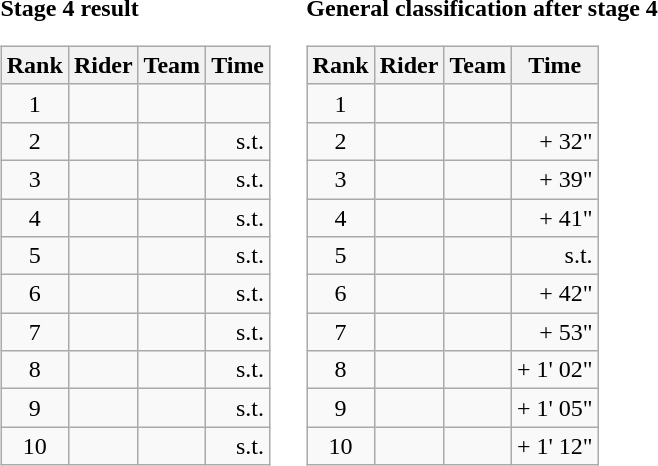<table>
<tr>
<td><strong>Stage 4 result</strong><br><table class="wikitable">
<tr>
<th scope="col">Rank</th>
<th scope="col">Rider</th>
<th scope="col">Team</th>
<th scope="col">Time</th>
</tr>
<tr>
<td style="text-align:center;">1</td>
<td></td>
<td></td>
<td style="text-align:right;"></td>
</tr>
<tr>
<td style="text-align:center;">2</td>
<td></td>
<td></td>
<td style="text-align:right;">s.t.</td>
</tr>
<tr>
<td style="text-align:center;">3</td>
<td></td>
<td></td>
<td style="text-align:right;">s.t.</td>
</tr>
<tr>
<td style="text-align:center;">4</td>
<td></td>
<td></td>
<td style="text-align:right;">s.t.</td>
</tr>
<tr>
<td style="text-align:center;">5</td>
<td></td>
<td></td>
<td style="text-align:right;">s.t.</td>
</tr>
<tr>
<td style="text-align:center;">6</td>
<td></td>
<td></td>
<td style="text-align:right;">s.t.</td>
</tr>
<tr>
<td style="text-align:center;">7</td>
<td></td>
<td></td>
<td style="text-align:right;">s.t.</td>
</tr>
<tr>
<td style="text-align:center;">8</td>
<td></td>
<td></td>
<td style="text-align:right;">s.t.</td>
</tr>
<tr>
<td style="text-align:center;">9</td>
<td></td>
<td></td>
<td style="text-align:right;">s.t.</td>
</tr>
<tr>
<td style="text-align:center;">10</td>
<td></td>
<td></td>
<td style="text-align:right;">s.t.</td>
</tr>
</table>
</td>
<td></td>
<td><strong>General classification after stage 4</strong><br><table class="wikitable">
<tr>
<th scope="col">Rank</th>
<th scope="col">Rider</th>
<th scope="col">Team</th>
<th scope="col">Time</th>
</tr>
<tr>
<td style="text-align:center;">1</td>
<td></td>
<td></td>
<td style="text-align:right;"></td>
</tr>
<tr>
<td style="text-align:center;">2</td>
<td></td>
<td></td>
<td style="text-align:right;">+ 32"</td>
</tr>
<tr>
<td style="text-align:center;">3</td>
<td></td>
<td></td>
<td style="text-align:right;">+ 39"</td>
</tr>
<tr>
<td style="text-align:center;">4</td>
<td></td>
<td></td>
<td style="text-align:right;">+ 41"</td>
</tr>
<tr>
<td style="text-align:center;">5</td>
<td></td>
<td></td>
<td style="text-align:right;">s.t.</td>
</tr>
<tr>
<td style="text-align:center;">6</td>
<td></td>
<td></td>
<td style="text-align:right;">+ 42"</td>
</tr>
<tr>
<td style="text-align:center;">7</td>
<td></td>
<td></td>
<td style="text-align:right;">+ 53"</td>
</tr>
<tr>
<td style="text-align:center;">8</td>
<td></td>
<td></td>
<td style="text-align:right;">+ 1' 02"</td>
</tr>
<tr>
<td style="text-align:center;">9</td>
<td></td>
<td></td>
<td style="text-align:right;">+ 1' 05"</td>
</tr>
<tr>
<td style="text-align:center;">10</td>
<td></td>
<td></td>
<td style="text-align:right;">+ 1' 12"</td>
</tr>
</table>
</td>
</tr>
</table>
